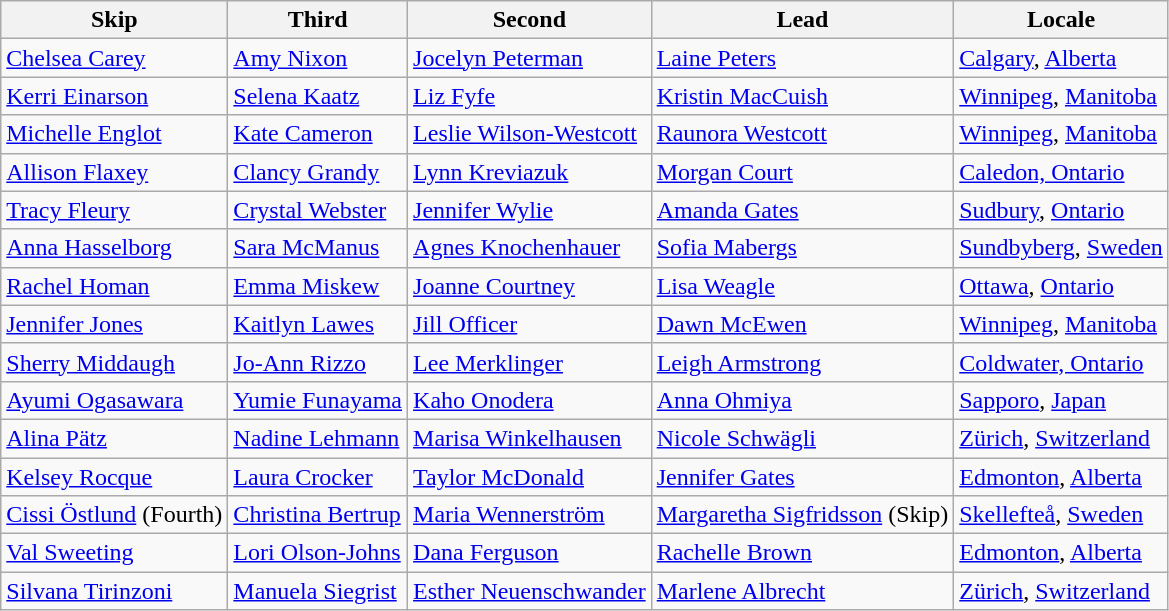<table class=wikitable>
<tr>
<th>Skip</th>
<th>Third</th>
<th>Second</th>
<th>Lead</th>
<th>Locale</th>
</tr>
<tr>
<td><a href='#'>Chelsea Carey</a></td>
<td><a href='#'>Amy Nixon</a></td>
<td><a href='#'>Jocelyn Peterman</a></td>
<td><a href='#'>Laine Peters</a></td>
<td> <a href='#'>Calgary</a>, <a href='#'>Alberta</a></td>
</tr>
<tr>
<td><a href='#'>Kerri Einarson</a></td>
<td><a href='#'>Selena Kaatz</a></td>
<td><a href='#'>Liz Fyfe</a></td>
<td><a href='#'>Kristin MacCuish</a></td>
<td> <a href='#'>Winnipeg</a>, <a href='#'>Manitoba</a></td>
</tr>
<tr>
<td><a href='#'>Michelle Englot</a></td>
<td><a href='#'>Kate Cameron</a></td>
<td><a href='#'>Leslie Wilson-Westcott</a></td>
<td><a href='#'>Raunora Westcott</a></td>
<td> <a href='#'>Winnipeg</a>, <a href='#'>Manitoba</a></td>
</tr>
<tr>
<td><a href='#'>Allison Flaxey</a></td>
<td><a href='#'>Clancy Grandy</a></td>
<td><a href='#'>Lynn Kreviazuk</a></td>
<td><a href='#'>Morgan Court</a></td>
<td> <a href='#'>Caledon, Ontario</a></td>
</tr>
<tr>
<td><a href='#'>Tracy Fleury</a></td>
<td><a href='#'>Crystal Webster</a></td>
<td><a href='#'>Jennifer Wylie</a></td>
<td><a href='#'>Amanda Gates</a></td>
<td> <a href='#'>Sudbury</a>, <a href='#'>Ontario</a></td>
</tr>
<tr>
<td><a href='#'>Anna Hasselborg</a></td>
<td><a href='#'>Sara McManus</a></td>
<td><a href='#'>Agnes Knochenhauer</a></td>
<td><a href='#'>Sofia Mabergs</a></td>
<td> <a href='#'>Sundbyberg</a>, <a href='#'>Sweden</a></td>
</tr>
<tr>
<td><a href='#'>Rachel Homan</a></td>
<td><a href='#'>Emma Miskew</a></td>
<td><a href='#'>Joanne Courtney</a></td>
<td><a href='#'>Lisa Weagle</a></td>
<td> <a href='#'>Ottawa</a>, <a href='#'>Ontario</a></td>
</tr>
<tr>
<td><a href='#'>Jennifer Jones</a></td>
<td><a href='#'>Kaitlyn Lawes</a></td>
<td><a href='#'>Jill Officer</a></td>
<td><a href='#'>Dawn McEwen</a></td>
<td> <a href='#'>Winnipeg</a>, <a href='#'>Manitoba</a></td>
</tr>
<tr>
<td><a href='#'>Sherry Middaugh</a></td>
<td><a href='#'>Jo-Ann Rizzo</a></td>
<td><a href='#'>Lee Merklinger</a></td>
<td><a href='#'>Leigh Armstrong</a></td>
<td> <a href='#'>Coldwater, Ontario</a></td>
</tr>
<tr>
<td><a href='#'>Ayumi Ogasawara</a></td>
<td><a href='#'>Yumie Funayama</a></td>
<td><a href='#'>Kaho Onodera</a></td>
<td><a href='#'>Anna Ohmiya</a></td>
<td> <a href='#'>Sapporo</a>, <a href='#'>Japan</a></td>
</tr>
<tr>
<td><a href='#'>Alina Pätz</a></td>
<td><a href='#'>Nadine Lehmann</a></td>
<td><a href='#'>Marisa Winkelhausen</a></td>
<td><a href='#'>Nicole Schwägli</a></td>
<td> <a href='#'>Zürich</a>, <a href='#'>Switzerland</a></td>
</tr>
<tr>
<td><a href='#'>Kelsey Rocque</a></td>
<td><a href='#'>Laura Crocker</a></td>
<td><a href='#'>Taylor McDonald</a></td>
<td><a href='#'>Jennifer Gates</a></td>
<td> <a href='#'>Edmonton</a>, <a href='#'>Alberta</a></td>
</tr>
<tr>
<td><a href='#'>Cissi Östlund</a> (Fourth)</td>
<td><a href='#'>Christina Bertrup</a></td>
<td><a href='#'>Maria Wennerström</a></td>
<td><a href='#'>Margaretha Sigfridsson</a> (Skip)</td>
<td> <a href='#'>Skellefteå</a>, <a href='#'>Sweden</a></td>
</tr>
<tr>
<td><a href='#'>Val Sweeting</a></td>
<td><a href='#'>Lori Olson-Johns</a></td>
<td><a href='#'>Dana Ferguson</a></td>
<td><a href='#'>Rachelle Brown</a></td>
<td> <a href='#'>Edmonton</a>, <a href='#'>Alberta</a></td>
</tr>
<tr>
<td><a href='#'>Silvana Tirinzoni</a></td>
<td><a href='#'>Manuela Siegrist</a></td>
<td><a href='#'>Esther Neuenschwander</a></td>
<td><a href='#'>Marlene Albrecht</a></td>
<td> <a href='#'>Zürich</a>, <a href='#'>Switzerland</a></td>
</tr>
</table>
